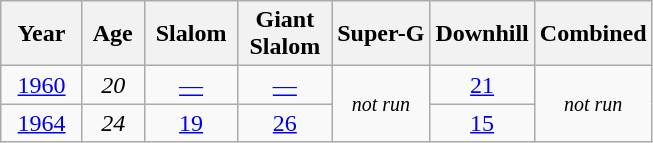<table class=wikitable style="text-align:center">
<tr>
<th>  Year  </th>
<th> Age </th>
<th> Slalom </th>
<th>Giant<br> Slalom </th>
<th>Super-G</th>
<th>Downhill</th>
<th>Combined</th>
</tr>
<tr>
<td><a href='#'>1960</a></td>
<td><em>20</em></td>
<td><a href='#'>—</a></td>
<td><a href='#'>—</a></td>
<td rowspan=2><small><em>not run</em></small></td>
<td><a href='#'>21</a></td>
<td rowspan=2><small><em>not run</em></small></td>
</tr>
<tr>
<td><a href='#'>1964</a></td>
<td><em>24</em></td>
<td><a href='#'>19</a></td>
<td><a href='#'>26</a></td>
<td><a href='#'>15</a></td>
</tr>
</table>
